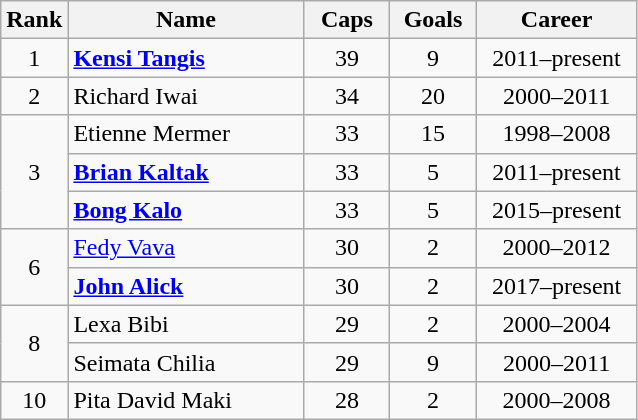<table class="wikitable sortable" style="text-align:center;">
<tr>
<th width="30">Rank</th>
<th style="width:150px;">Name</th>
<th width="50">Caps</th>
<th width="50">Goals</th>
<th style="width:100px;">Career</th>
</tr>
<tr>
<td>1</td>
<td align=left><strong><a href='#'>Kensi Tangis</a></strong></td>
<td>39</td>
<td>9</td>
<td>2011–present</td>
</tr>
<tr>
<td>2</td>
<td align=left>Richard Iwai</td>
<td>34</td>
<td>20</td>
<td>2000–2011</td>
</tr>
<tr>
<td rowspan=3>3</td>
<td align=left>Etienne Mermer</td>
<td>33</td>
<td>15</td>
<td>1998–2008</td>
</tr>
<tr>
<td align=left><strong><a href='#'>Brian Kaltak</a></strong></td>
<td>33</td>
<td>5</td>
<td>2011–present</td>
</tr>
<tr>
<td align=left><strong><a href='#'>Bong Kalo</a></strong></td>
<td>33</td>
<td>5</td>
<td>2015–present</td>
</tr>
<tr>
<td rowspan=2>6</td>
<td align=left><a href='#'>Fedy Vava</a></td>
<td>30</td>
<td>2</td>
<td>2000–2012</td>
</tr>
<tr>
<td align=left><strong><a href='#'>John Alick</a></strong></td>
<td>30</td>
<td>2</td>
<td>2017–present</td>
</tr>
<tr>
<td rowspan=2>8</td>
<td align=left>Lexa Bibi</td>
<td>29</td>
<td>2</td>
<td>2000–2004</td>
</tr>
<tr>
<td align=left>Seimata Chilia</td>
<td>29</td>
<td>9</td>
<td>2000–2011</td>
</tr>
<tr>
<td>10</td>
<td align=left>Pita David Maki</td>
<td>28</td>
<td>2</td>
<td>2000–2008</td>
</tr>
</table>
